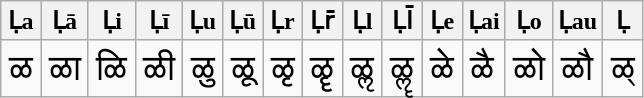<table class="wikitable">
<tr>
<th>Ḷa</th>
<th>Ḷā</th>
<th>Ḷi</th>
<th>Ḷī</th>
<th>Ḷu</th>
<th>Ḷū</th>
<th>Ḷr</th>
<th>Ḷr̄</th>
<th>Ḷl</th>
<th>Ḷl̄</th>
<th>Ḷe</th>
<th>Ḷai</th>
<th>Ḷo</th>
<th>Ḷau</th>
<th>Ḷ</th>
</tr>
<tr style="font-size: 150%;">
<td>ळ</td>
<td>ळा</td>
<td>ळि</td>
<td>ळी</td>
<td>ळु</td>
<td>ळू</td>
<td>ळृ</td>
<td>ळॄ</td>
<td>ळॢ</td>
<td>ळॣ</td>
<td>ळे</td>
<td>ळै</td>
<td>ळो</td>
<td>ळौ</td>
<td>ळ्</td>
</tr>
</table>
